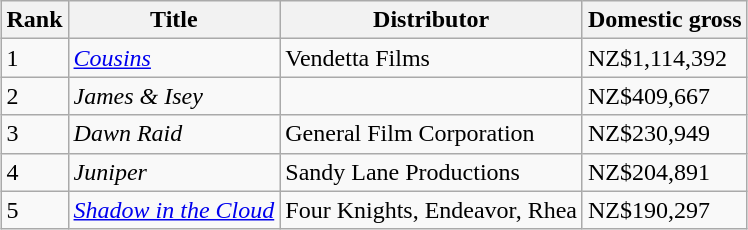<table class="wikitable sortable" style="margin:auto; margin:auto;">
<tr>
<th>Rank</th>
<th>Title</th>
<th>Distributor</th>
<th>Domestic gross</th>
</tr>
<tr>
<td>1</td>
<td><em><a href='#'>Cousins</a></em></td>
<td>Vendetta Films</td>
<td>NZ$1,114,392</td>
</tr>
<tr>
<td>2</td>
<td><em>James & Isey</em></td>
<td></td>
<td>NZ$409,667</td>
</tr>
<tr>
<td>3</td>
<td><em>Dawn Raid</em></td>
<td>General Film Corporation</td>
<td>NZ$230,949</td>
</tr>
<tr>
<td>4</td>
<td><em>Juniper</em></td>
<td>Sandy Lane Productions</td>
<td>NZ$204,891</td>
</tr>
<tr>
<td>5</td>
<td><em><a href='#'>Shadow in the Cloud</a></em></td>
<td>Four Knights, Endeavor, Rhea</td>
<td>NZ$190,297</td>
</tr>
</table>
